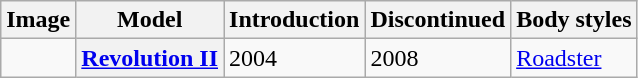<table class="wikitable sortable">
<tr>
<th>Image</th>
<th>Model</th>
<th>Introduction</th>
<th>Discontinued</th>
<th>Body styles</th>
</tr>
<tr>
<td></td>
<th><a href='#'>Revolution II</a></th>
<td>2004</td>
<td>2008</td>
<td><a href='#'>Roadster</a></td>
</tr>
</table>
